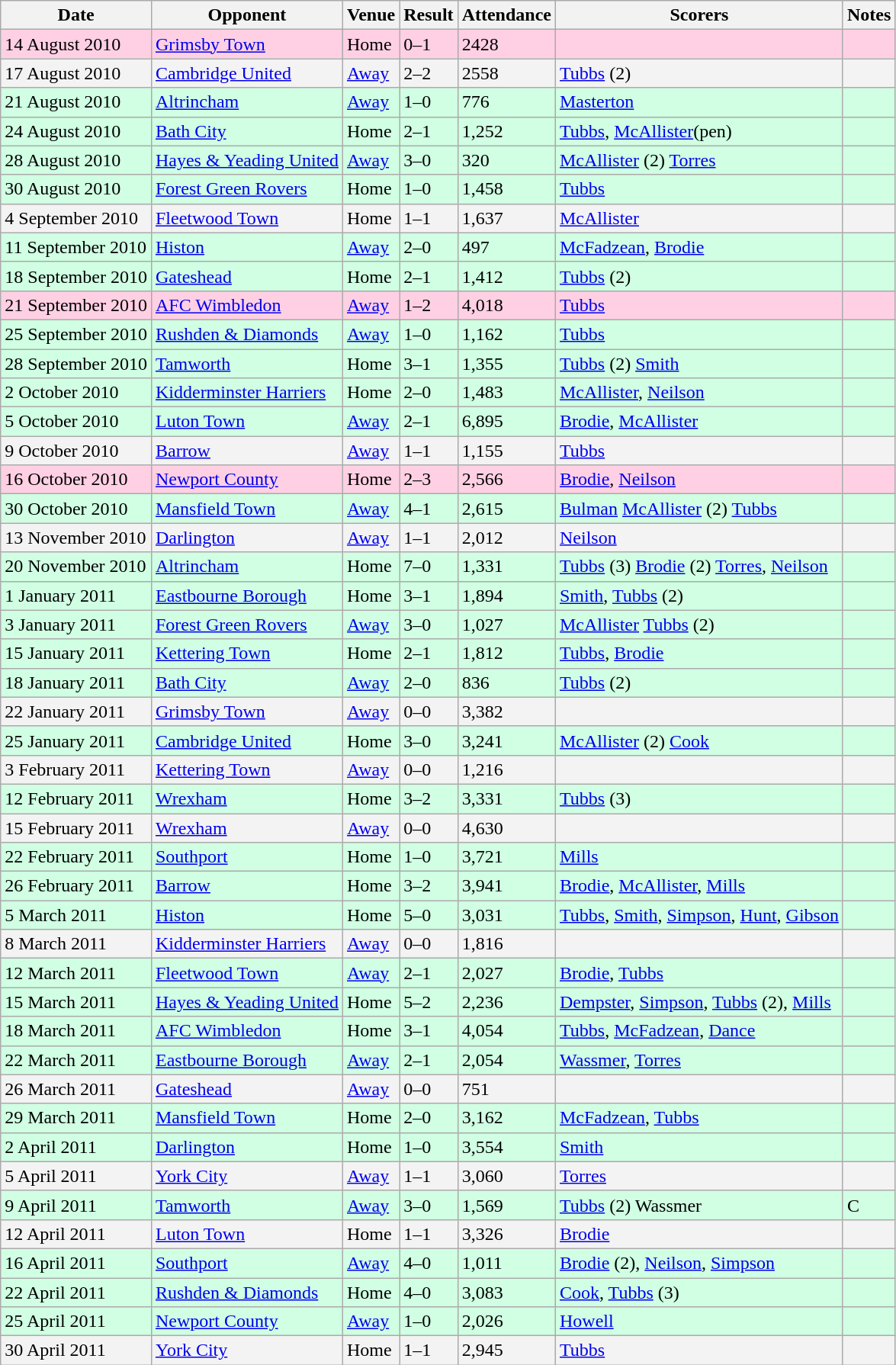<table class="wikitable">
<tr>
<th>Date</th>
<th>Opponent</th>
<th>Venue</th>
<th>Result</th>
<th>Attendance</th>
<th>Scorers</th>
<th>Notes</th>
</tr>
<tr style="background:#ffd0e3;">
<td>14 August 2010</td>
<td><a href='#'>Grimsby Town</a></td>
<td>Home</td>
<td>0–1</td>
<td>2428</td>
<td></td>
<td></td>
</tr>
<tr style="background:#f3f3f3;">
<td>17 August 2010</td>
<td><a href='#'>Cambridge United</a></td>
<td><a href='#'>Away</a></td>
<td>2–2</td>
<td>2558</td>
<td><a href='#'>Tubbs</a> (2)</td>
<td></td>
</tr>
<tr style="background:#d0ffe3;">
<td>21 August 2010</td>
<td><a href='#'>Altrincham</a></td>
<td><a href='#'>Away</a></td>
<td>1–0</td>
<td>776</td>
<td><a href='#'>Masterton</a></td>
<td></td>
</tr>
<tr style="background:#d0ffe3;">
<td>24 August 2010</td>
<td><a href='#'>Bath City</a></td>
<td>Home</td>
<td>2–1</td>
<td>1,252</td>
<td><a href='#'>Tubbs</a>, <a href='#'>McAllister</a>(pen)</td>
<td></td>
</tr>
<tr style="background:#d0ffe3;">
<td>28 August 2010</td>
<td><a href='#'>Hayes & Yeading United</a></td>
<td><a href='#'>Away</a></td>
<td>3–0</td>
<td>320</td>
<td><a href='#'>McAllister</a> (2) <a href='#'>Torres</a></td>
<td></td>
</tr>
<tr style="background:#d0ffe3;">
<td>30 August 2010</td>
<td><a href='#'>Forest Green Rovers</a></td>
<td>Home</td>
<td>1–0</td>
<td>1,458</td>
<td><a href='#'>Tubbs</a></td>
<td></td>
</tr>
<tr style="background:#f3f3f3;">
<td>4 September 2010</td>
<td><a href='#'>Fleetwood Town</a></td>
<td>Home</td>
<td>1–1</td>
<td>1,637</td>
<td><a href='#'>McAllister</a></td>
<td></td>
</tr>
<tr style="background:#d0ffe3;">
<td>11 September 2010</td>
<td><a href='#'>Histon</a></td>
<td><a href='#'>Away</a></td>
<td>2–0</td>
<td>497</td>
<td><a href='#'>McFadzean</a>, <a href='#'>Brodie</a></td>
<td></td>
</tr>
<tr style="background:#d0ffe3;">
<td>18 September 2010</td>
<td><a href='#'>Gateshead</a></td>
<td>Home</td>
<td>2–1</td>
<td>1,412</td>
<td><a href='#'>Tubbs</a> (2)</td>
<td></td>
</tr>
<tr style="background:#ffd0e3;">
<td>21 September 2010</td>
<td><a href='#'>AFC Wimbledon</a></td>
<td><a href='#'>Away</a></td>
<td>1–2</td>
<td>4,018</td>
<td><a href='#'>Tubbs</a></td>
<td></td>
</tr>
<tr style="background:#d0ffe3;">
<td>25 September 2010</td>
<td><a href='#'>Rushden & Diamonds</a></td>
<td><a href='#'>Away</a></td>
<td>1–0</td>
<td>1,162</td>
<td><a href='#'>Tubbs</a></td>
<td></td>
</tr>
<tr style="background:#d0ffe3;">
<td>28 September 2010</td>
<td><a href='#'>Tamworth</a></td>
<td>Home</td>
<td>3–1</td>
<td>1,355</td>
<td><a href='#'>Tubbs</a> (2) <a href='#'>Smith</a></td>
<td></td>
</tr>
<tr style="background:#d0ffe3;">
<td>2 October 2010</td>
<td><a href='#'>Kidderminster Harriers</a></td>
<td>Home</td>
<td>2–0</td>
<td>1,483</td>
<td><a href='#'>McAllister</a>, <a href='#'>Neilson</a></td>
<td></td>
</tr>
<tr style="background:#d0ffe3;">
<td>5 October 2010</td>
<td><a href='#'>Luton Town</a></td>
<td><a href='#'>Away</a></td>
<td>2–1</td>
<td>6,895</td>
<td><a href='#'>Brodie</a>, <a href='#'>McAllister</a></td>
<td></td>
</tr>
<tr style="background:#f3f3f3;">
<td>9 October 2010</td>
<td><a href='#'>Barrow</a></td>
<td><a href='#'>Away</a></td>
<td>1–1</td>
<td>1,155</td>
<td><a href='#'>Tubbs</a></td>
<td></td>
</tr>
<tr style="background:#ffd0e3;">
<td>16 October 2010</td>
<td><a href='#'>Newport County</a></td>
<td>Home</td>
<td>2–3</td>
<td>2,566</td>
<td><a href='#'>Brodie</a>, <a href='#'>Neilson</a></td>
<td></td>
</tr>
<tr style="background:#d0ffe3;">
<td>30 October 2010</td>
<td><a href='#'>Mansfield Town</a></td>
<td><a href='#'>Away</a></td>
<td>4–1</td>
<td>2,615</td>
<td><a href='#'>Bulman</a> <a href='#'>McAllister</a> (2) <a href='#'>Tubbs</a></td>
<td></td>
</tr>
<tr style="background:#f3f3f3;">
<td>13 November 2010</td>
<td><a href='#'>Darlington</a></td>
<td><a href='#'>Away</a></td>
<td>1–1</td>
<td>2,012</td>
<td><a href='#'>Neilson</a></td>
<td></td>
</tr>
<tr style="background:#d0ffe3;">
<td>20 November 2010</td>
<td><a href='#'>Altrincham</a></td>
<td>Home</td>
<td>7–0</td>
<td>1,331</td>
<td><a href='#'>Tubbs</a> (3) <a href='#'>Brodie</a> (2) <a href='#'>Torres</a>, <a href='#'>Neilson</a></td>
<td></td>
</tr>
<tr style="background:#d0ffe3;">
<td>1 January 2011</td>
<td><a href='#'>Eastbourne Borough</a></td>
<td>Home</td>
<td>3–1</td>
<td>1,894</td>
<td><a href='#'>Smith</a>, <a href='#'>Tubbs</a> (2)</td>
<td></td>
</tr>
<tr style="background:#d0ffe3;">
<td>3 January 2011</td>
<td><a href='#'>Forest Green Rovers</a></td>
<td><a href='#'>Away</a></td>
<td>3–0</td>
<td>1,027</td>
<td><a href='#'>McAllister</a> <a href='#'>Tubbs</a> (2)</td>
<td></td>
</tr>
<tr style="background:#d0ffe3;">
<td>15 January 2011</td>
<td><a href='#'>Kettering Town</a></td>
<td>Home</td>
<td>2–1</td>
<td>1,812</td>
<td><a href='#'>Tubbs</a>, <a href='#'>Brodie</a></td>
<td></td>
</tr>
<tr style="background:#d0ffe3;">
<td>18 January 2011</td>
<td><a href='#'>Bath City</a></td>
<td><a href='#'>Away</a></td>
<td>2–0</td>
<td>836</td>
<td><a href='#'>Tubbs</a> (2)</td>
<td></td>
</tr>
<tr style="background:#f3f3f3;">
<td>22 January 2011</td>
<td><a href='#'>Grimsby Town</a></td>
<td><a href='#'>Away</a></td>
<td>0–0</td>
<td>3,382</td>
<td></td>
<td></td>
</tr>
<tr style="background:#d0ffe3;">
<td>25 January 2011</td>
<td><a href='#'>Cambridge United</a></td>
<td>Home</td>
<td>3–0</td>
<td>3,241</td>
<td><a href='#'>McAllister</a> (2) <a href='#'>Cook</a></td>
<td></td>
</tr>
<tr style="background:#f3f3f3;">
<td>3 February 2011</td>
<td><a href='#'>Kettering Town</a></td>
<td><a href='#'>Away</a></td>
<td>0–0</td>
<td>1,216</td>
<td></td>
<td></td>
</tr>
<tr style="background:#d0ffe3;">
<td>12 February 2011</td>
<td><a href='#'>Wrexham</a></td>
<td>Home</td>
<td>3–2</td>
<td>3,331</td>
<td><a href='#'>Tubbs</a> (3)</td>
<td></td>
</tr>
<tr style="background:#f3f3f3;">
<td>15 February 2011</td>
<td><a href='#'>Wrexham</a></td>
<td><a href='#'>Away</a></td>
<td>0–0</td>
<td>4,630</td>
<td></td>
<td></td>
</tr>
<tr style="background:#d0ffe3;">
<td>22 February 2011</td>
<td><a href='#'>Southport</a></td>
<td>Home</td>
<td>1–0</td>
<td>3,721</td>
<td><a href='#'>Mills</a></td>
<td></td>
</tr>
<tr style="background:#d0ffe3;">
<td>26 February 2011</td>
<td><a href='#'>Barrow</a></td>
<td>Home</td>
<td>3–2</td>
<td>3,941</td>
<td><a href='#'>Brodie</a>, <a href='#'>McAllister</a>, <a href='#'>Mills</a></td>
<td></td>
</tr>
<tr style="background:#d0ffe3;">
<td>5 March 2011</td>
<td><a href='#'>Histon</a></td>
<td>Home</td>
<td>5–0</td>
<td>3,031</td>
<td><a href='#'>Tubbs</a>, <a href='#'>Smith</a>, <a href='#'>Simpson</a>, <a href='#'>Hunt</a>, <a href='#'>Gibson</a></td>
<td></td>
</tr>
<tr style="background:#f3f3f3;">
<td>8 March 2011</td>
<td><a href='#'>Kidderminster Harriers</a></td>
<td><a href='#'>Away</a></td>
<td>0–0</td>
<td>1,816</td>
<td></td>
<td></td>
</tr>
<tr style="background:#d0ffe3;">
<td>12 March 2011</td>
<td><a href='#'>Fleetwood Town</a></td>
<td><a href='#'>Away</a></td>
<td>2–1</td>
<td>2,027</td>
<td><a href='#'>Brodie</a>, <a href='#'>Tubbs</a></td>
<td></td>
</tr>
<tr style="background:#d0ffe3;">
<td>15 March 2011</td>
<td><a href='#'>Hayes & Yeading United</a></td>
<td>Home</td>
<td>5–2</td>
<td>2,236</td>
<td><a href='#'>Dempster</a>, <a href='#'>Simpson</a>, <a href='#'>Tubbs</a> (2), <a href='#'>Mills</a></td>
<td></td>
</tr>
<tr style="background:#d0ffe3;">
<td>18 March 2011</td>
<td><a href='#'>AFC Wimbledon</a></td>
<td>Home</td>
<td>3–1</td>
<td>4,054</td>
<td><a href='#'>Tubbs</a>, <a href='#'>McFadzean</a>, <a href='#'>Dance</a></td>
<td></td>
</tr>
<tr style="background:#d0ffe3;">
<td>22 March 2011</td>
<td><a href='#'>Eastbourne Borough</a></td>
<td><a href='#'>Away</a></td>
<td>2–1</td>
<td>2,054</td>
<td><a href='#'>Wassmer</a>, <a href='#'>Torres</a></td>
<td></td>
</tr>
<tr style="background:#f3f3f3;">
<td>26 March 2011</td>
<td><a href='#'>Gateshead</a></td>
<td><a href='#'>Away</a></td>
<td>0–0</td>
<td>751</td>
<td></td>
<td></td>
</tr>
<tr style="background:#d0ffe3;">
<td>29 March 2011</td>
<td><a href='#'>Mansfield Town</a></td>
<td>Home</td>
<td>2–0</td>
<td>3,162</td>
<td><a href='#'>McFadzean</a>, <a href='#'>Tubbs</a></td>
<td></td>
</tr>
<tr style="background:#d0ffe3;">
<td>2 April 2011</td>
<td><a href='#'>Darlington</a></td>
<td>Home</td>
<td>1–0</td>
<td>3,554</td>
<td><a href='#'>Smith</a></td>
<td></td>
</tr>
<tr style="background:#f3f3f3;">
<td>5 April 2011</td>
<td><a href='#'>York City</a></td>
<td><a href='#'>Away</a></td>
<td>1–1</td>
<td>3,060</td>
<td><a href='#'>Torres</a></td>
<td></td>
</tr>
<tr style="background:#d0ffe3;">
<td>9 April 2011</td>
<td><a href='#'>Tamworth</a></td>
<td><a href='#'>Away</a></td>
<td>3–0</td>
<td>1,569</td>
<td><a href='#'>Tubbs</a> (2) Wassmer</td>
<td> C</td>
</tr>
<tr style="background:#f3f3f3;">
<td>12 April 2011</td>
<td><a href='#'>Luton Town</a></td>
<td>Home</td>
<td>1–1</td>
<td>3,326</td>
<td><a href='#'>Brodie</a></td>
<td></td>
</tr>
<tr style="background:#d0ffe3;">
<td>16 April 2011</td>
<td><a href='#'>Southport</a></td>
<td><a href='#'>Away</a></td>
<td>4–0</td>
<td>1,011</td>
<td><a href='#'>Brodie</a> (2), <a href='#'>Neilson</a>, <a href='#'>Simpson</a></td>
<td></td>
</tr>
<tr style="background:#d0ffe3;">
<td>22 April 2011</td>
<td><a href='#'>Rushden & Diamonds</a></td>
<td>Home</td>
<td>4–0</td>
<td>3,083</td>
<td><a href='#'>Cook</a>, <a href='#'>Tubbs</a> (3)</td>
<td></td>
</tr>
<tr style="background:#d0ffe3;">
<td>25 April 2011</td>
<td><a href='#'>Newport County</a></td>
<td><a href='#'>Away</a></td>
<td>1–0</td>
<td>2,026</td>
<td><a href='#'>Howell</a></td>
<td></td>
</tr>
<tr style="background:#f3f3f3;">
<td>30 April 2011</td>
<td><a href='#'>York City</a></td>
<td>Home</td>
<td>1–1</td>
<td>2,945</td>
<td><a href='#'>Tubbs</a></td>
<td></td>
</tr>
</table>
